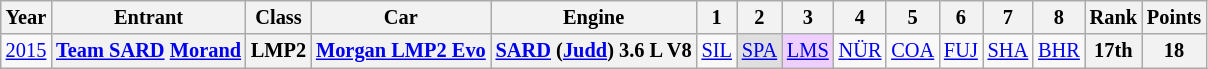<table class="wikitable" style="text-align:center; font-size:85%">
<tr>
<th>Year</th>
<th>Entrant</th>
<th>Class</th>
<th>Car</th>
<th>Engine</th>
<th>1</th>
<th>2</th>
<th>3</th>
<th>4</th>
<th>5</th>
<th>6</th>
<th>7</th>
<th>8</th>
<th>Rank</th>
<th>Points</th>
</tr>
<tr>
<td><a href='#'>2015</a></td>
<th nowrap><a href='#'>Team SARD</a> <a href='#'>Morand</a></th>
<th>LMP2</th>
<th nowrap><a href='#'>Morgan LMP2 Evo</a></th>
<th nowrap><a href='#'>SARD</a> (<a href='#'>Judd</a>) 3.6 L V8</th>
<td><a href='#'>SIL</a></td>
<td style="background:#DFDFDF;"><a href='#'>SPA</a><br></td>
<td style="background:#EFCFFF;"><a href='#'>LMS</a><br></td>
<td><a href='#'>NÜR</a></td>
<td><a href='#'>COA</a></td>
<td><a href='#'>FUJ</a></td>
<td><a href='#'>SHA</a></td>
<td><a href='#'>BHR</a></td>
<th>17th</th>
<th>18</th>
</tr>
</table>
